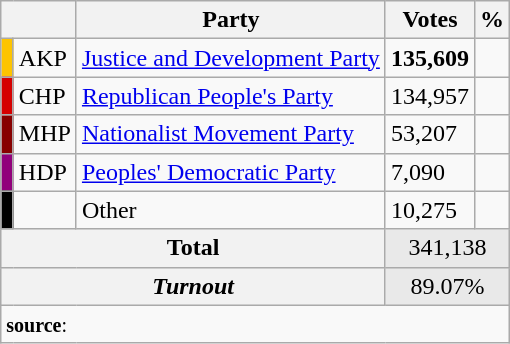<table class="wikitable">
<tr>
<th colspan="2" align="center"></th>
<th align="center">Party</th>
<th align="center">Votes</th>
<th align="center">%</th>
</tr>
<tr align="left">
<td bgcolor="#FDC400" width="1"></td>
<td>AKP</td>
<td><a href='#'>Justice and Development Party</a></td>
<td><strong>135,609</strong></td>
<td><strong></strong></td>
</tr>
<tr align="left">
<td bgcolor="#d50000" width="1"></td>
<td>CHP</td>
<td><a href='#'>Republican People's Party</a></td>
<td>134,957</td>
<td></td>
</tr>
<tr align="left">
<td bgcolor="#870000" width="1"></td>
<td>MHP</td>
<td><a href='#'>Nationalist Movement Party</a></td>
<td>53,207</td>
<td></td>
</tr>
<tr align="left">
<td bgcolor="#91007B" width="1"></td>
<td>HDP</td>
<td><a href='#'>Peoples' Democratic Party</a></td>
<td>7,090</td>
<td></td>
</tr>
<tr align="left">
<td bgcolor=" " width="1"></td>
<td></td>
<td>Other</td>
<td>10,275</td>
<td></td>
</tr>
<tr align="left" style="background-color:#E9E9E9">
<th colspan="3" align="center"><strong>Total</strong></th>
<td colspan="5" align="center">341,138</td>
</tr>
<tr align="left" style="background-color:#E9E9E9">
<th colspan="3" align="center"><em>Turnout</em></th>
<td colspan="5" align="center">89.07%</td>
</tr>
<tr>
<td colspan="9" align="left"><small><strong>source</strong>: </small></td>
</tr>
</table>
